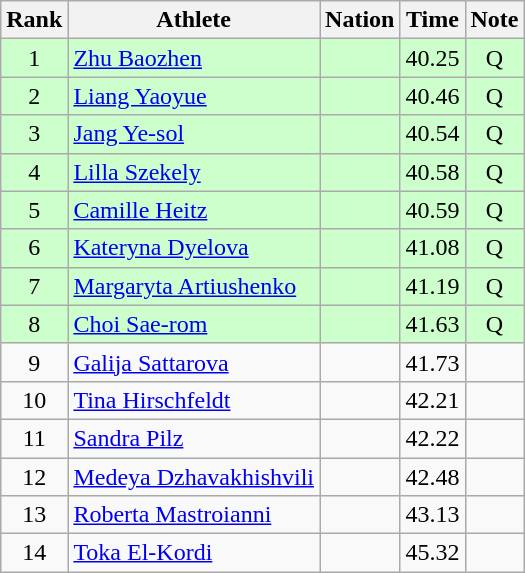<table class="wikitable sortable" style="text-align:center">
<tr>
<th>Rank</th>
<th>Athlete</th>
<th>Nation</th>
<th>Time</th>
<th>Note</th>
</tr>
<tr bgcolor=ccffcc>
<td>1</td>
<td align=left><a href='#'>Zhu Baozhen</a></td>
<td align=left></td>
<td>40.25</td>
<td>Q</td>
</tr>
<tr bgcolor=ccffcc>
<td>2</td>
<td align=left><a href='#'>Liang Yaoyue</a></td>
<td align=left></td>
<td>40.46</td>
<td>Q</td>
</tr>
<tr bgcolor=ccffcc>
<td>3</td>
<td align=left><a href='#'>Jang Ye-sol</a></td>
<td align=left></td>
<td>40.54</td>
<td>Q</td>
</tr>
<tr bgcolor=ccffcc>
<td>4</td>
<td align=left><a href='#'>Lilla Szekely</a></td>
<td align=left></td>
<td>40.58</td>
<td>Q</td>
</tr>
<tr bgcolor=ccffcc>
<td>5</td>
<td align=left><a href='#'>Camille Heitz</a></td>
<td align=left></td>
<td>40.59</td>
<td>Q</td>
</tr>
<tr bgcolor=ccffcc>
<td>6</td>
<td align=left><a href='#'>Kateryna Dyelova</a></td>
<td align=left></td>
<td>41.08</td>
<td>Q</td>
</tr>
<tr bgcolor=ccffcc>
<td>7</td>
<td align=left><a href='#'>Margaryta Artiushenko</a></td>
<td align=left></td>
<td>41.19</td>
<td>Q</td>
</tr>
<tr bgcolor=ccffcc>
<td>8</td>
<td align=left><a href='#'>Choi Sae-rom</a></td>
<td align=left></td>
<td>41.63</td>
<td>Q</td>
</tr>
<tr>
<td>9</td>
<td align=left><a href='#'>Galija Sattarova</a></td>
<td align=left></td>
<td>41.73</td>
<td></td>
</tr>
<tr>
<td>10</td>
<td align=left><a href='#'>Tina Hirschfeldt</a></td>
<td align=left></td>
<td>42.21</td>
<td></td>
</tr>
<tr>
<td>11</td>
<td align=left><a href='#'>Sandra Pilz</a></td>
<td align=left></td>
<td>42.22</td>
<td></td>
</tr>
<tr>
<td>12</td>
<td align=left><a href='#'>Medeya Dzhavakhishvili</a></td>
<td align=left></td>
<td>42.48</td>
<td></td>
</tr>
<tr>
<td>13</td>
<td align=left><a href='#'>Roberta Mastroianni</a></td>
<td align=left></td>
<td>43.13</td>
<td></td>
</tr>
<tr>
<td>14</td>
<td align=left><a href='#'>Toka El-Kordi</a></td>
<td align=left></td>
<td>45.32</td>
<td></td>
</tr>
</table>
